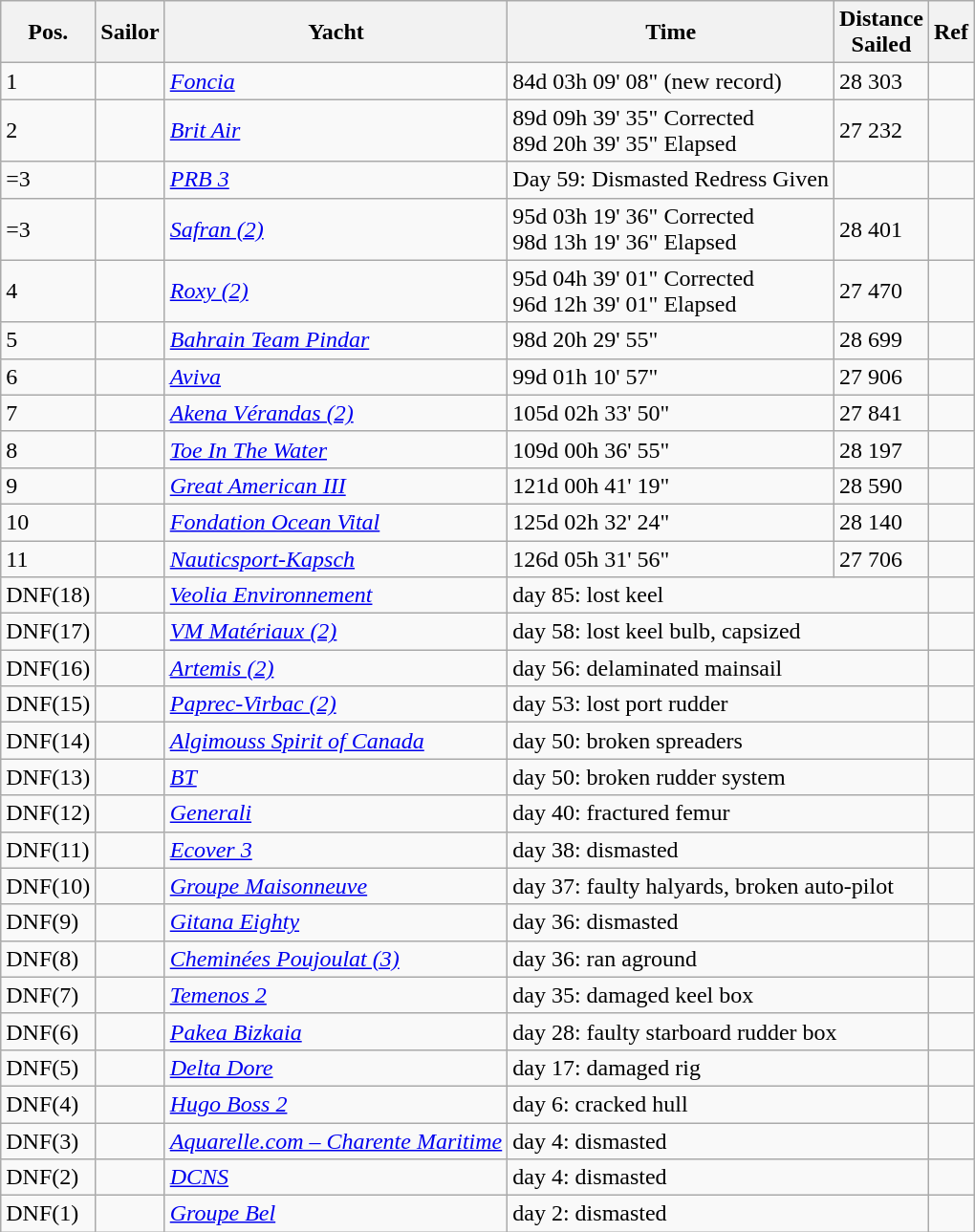<table class="wikitable sortable">
<tr>
<th>Pos.</th>
<th>Sailor</th>
<th>Yacht</th>
<th>Time</th>
<th>Distance<br>Sailed</th>
<th>Ref</th>
</tr>
<tr>
<td>1</td>
<td></td>
<td><em><a href='#'>Foncia</a></em></td>
<td>84d 03h 09' 08" (new record)</td>
<td>28 303</td>
<td></td>
</tr>
<tr>
<td>2</td>
<td></td>
<td><em><a href='#'>Brit Air</a></em></td>
<td>89d 09h 39' 35" Corrected<br>89d 20h 39' 35" Elapsed</td>
<td>27 232</td>
<td></td>
</tr>
<tr>
<td>=3</td>
<td></td>
<td><em><a href='#'>PRB 3</a></em></td>
<td>Day 59: Dismasted Redress Given</td>
<td></td>
<td></td>
</tr>
<tr>
<td>=3</td>
<td></td>
<td><em><a href='#'>Safran (2)</a></em></td>
<td>95d 03h 19' 36" Corrected<br>98d 13h 19' 36" Elapsed</td>
<td>28 401</td>
<td></td>
</tr>
<tr>
<td>4</td>
<td></td>
<td><em><a href='#'>Roxy (2)</a></em></td>
<td>95d 04h 39' 01" Corrected<br>96d 12h 39' 01" Elapsed</td>
<td>27 470</td>
<td></td>
</tr>
<tr>
<td>5</td>
<td></td>
<td><em><a href='#'>Bahrain Team Pindar</a></em></td>
<td>98d 20h 29' 55"</td>
<td>28 699</td>
<td></td>
</tr>
<tr>
<td>6</td>
<td></td>
<td><em><a href='#'>Aviva</a></em></td>
<td>99d 01h 10' 57"</td>
<td>27 906</td>
<td></td>
</tr>
<tr>
<td>7</td>
<td></td>
<td><em><a href='#'>Akena Vérandas (2)</a></em></td>
<td>105d 02h 33' 50"</td>
<td>27 841</td>
<td></td>
</tr>
<tr>
<td>8</td>
<td></td>
<td><em><a href='#'>Toe In The Water</a></em></td>
<td>109d 00h 36' 55"</td>
<td>28 197</td>
<td></td>
</tr>
<tr>
<td>9</td>
<td></td>
<td><em><a href='#'>Great American III</a></em></td>
<td>121d 00h 41' 19"</td>
<td>28 590</td>
<td></td>
</tr>
<tr>
<td>10</td>
<td></td>
<td><em><a href='#'>Fondation Ocean Vital</a></em></td>
<td>125d 02h 32' 24"</td>
<td>28 140</td>
<td></td>
</tr>
<tr>
<td>11</td>
<td></td>
<td><em><a href='#'>Nauticsport-Kapsch</a></em></td>
<td>126d 05h 31' 56"</td>
<td>27 706</td>
<td></td>
</tr>
<tr>
<td>DNF(18)</td>
<td></td>
<td><em><a href='#'>Veolia Environnement</a></em></td>
<td colspan=2>day 85: lost keel</td>
<td></td>
</tr>
<tr>
<td>DNF(17)</td>
<td></td>
<td><em><a href='#'>VM Matériaux (2)</a></em></td>
<td colspan=2>day 58: lost keel bulb, capsized</td>
<td></td>
</tr>
<tr>
<td>DNF(16)</td>
<td></td>
<td><em><a href='#'>Artemis (2)</a></em></td>
<td colspan=2>day 56: delaminated mainsail</td>
<td></td>
</tr>
<tr>
<td>DNF(15)</td>
<td></td>
<td><em><a href='#'>Paprec-Virbac (2)</a></em></td>
<td colspan=2>day 53: lost port rudder</td>
<td></td>
</tr>
<tr>
<td>DNF(14)</td>
<td></td>
<td><em><a href='#'>Algimouss Spirit of Canada</a></em></td>
<td colspan=2>day 50: broken spreaders</td>
<td></td>
</tr>
<tr>
<td>DNF(13)</td>
<td></td>
<td><em><a href='#'>BT</a></em></td>
<td colspan=2>day 50: broken rudder system</td>
<td></td>
</tr>
<tr>
<td>DNF(12)</td>
<td></td>
<td><em><a href='#'>Generali</a></em></td>
<td colspan=2>day 40: fractured femur</td>
<td></td>
</tr>
<tr>
<td>DNF(11)</td>
<td></td>
<td><em><a href='#'>Ecover 3</a></em></td>
<td colspan=2>day 38: dismasted</td>
<td></td>
</tr>
<tr>
<td>DNF(10)</td>
<td></td>
<td><em><a href='#'>Groupe Maisonneuve</a></em></td>
<td colspan=2>day 37: faulty halyards, broken auto-pilot</td>
<td></td>
</tr>
<tr>
<td>DNF(9)</td>
<td></td>
<td><em><a href='#'>Gitana Eighty</a></em></td>
<td colspan=2>day 36: dismasted</td>
<td></td>
</tr>
<tr>
<td>DNF(8)</td>
<td></td>
<td><em><a href='#'>Cheminées Poujoulat (3)</a></em></td>
<td colspan=2>day 36: ran aground</td>
<td></td>
</tr>
<tr>
<td>DNF(7)</td>
<td></td>
<td><em><a href='#'>Temenos 2</a></em></td>
<td colspan=2>day 35: damaged keel box</td>
<td></td>
</tr>
<tr>
<td>DNF(6)</td>
<td></td>
<td><em><a href='#'>Pakea Bizkaia</a></em></td>
<td colspan=2>day 28: faulty starboard rudder box</td>
<td></td>
</tr>
<tr>
<td>DNF(5)</td>
<td></td>
<td><em><a href='#'>Delta Dore</a></em></td>
<td colspan=2>day 17: damaged rig</td>
<td></td>
</tr>
<tr>
<td>DNF(4)</td>
<td></td>
<td><em><a href='#'>Hugo Boss 2</a></em></td>
<td colspan=2>day 6: cracked hull</td>
<td></td>
</tr>
<tr>
<td>DNF(3)</td>
<td></td>
<td><em><a href='#'>Aquarelle.com – Charente Maritime</a></em></td>
<td colspan=2>day 4: dismasted</td>
<td></td>
</tr>
<tr>
<td>DNF(2)</td>
<td></td>
<td><em><a href='#'>DCNS</a></em></td>
<td colspan=2>day 4: dismasted</td>
<td></td>
</tr>
<tr>
<td>DNF(1)</td>
<td></td>
<td><em><a href='#'>Groupe Bel</a></em></td>
<td colspan=2>day 2: dismasted</td>
<td></td>
</tr>
</table>
